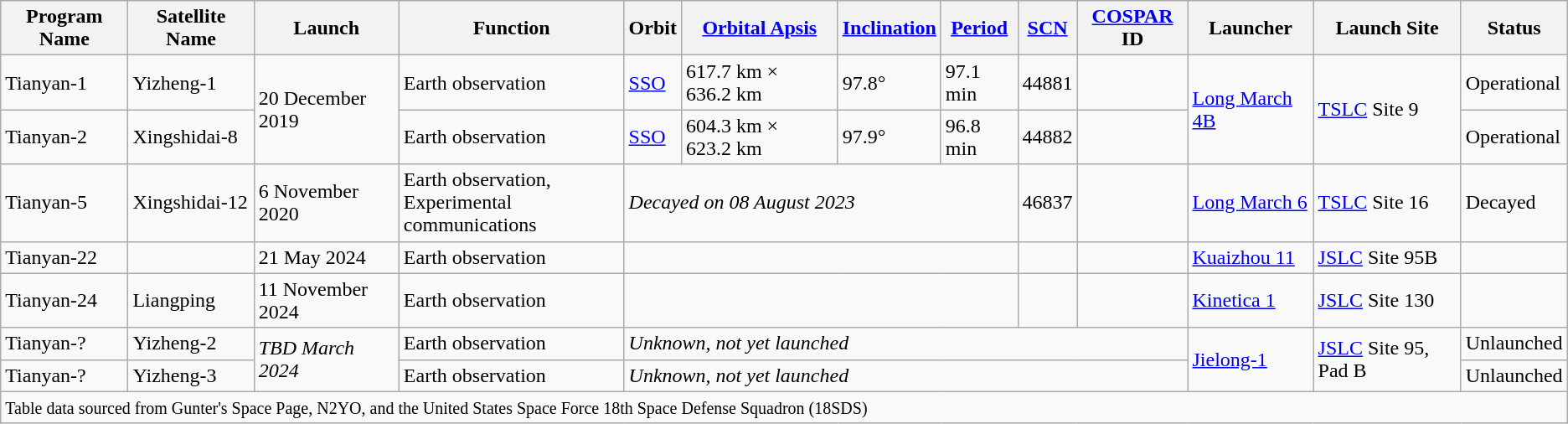<table class="wikitable">
<tr>
<th>Program Name</th>
<th>Satellite Name</th>
<th>Launch</th>
<th>Function</th>
<th>Orbit</th>
<th><a href='#'>Orbital Apsis</a></th>
<th><a href='#'>Inclination</a></th>
<th><a href='#'>Period</a></th>
<th><a href='#'>SCN</a></th>
<th><a href='#'>COSPAR</a> ID</th>
<th>Launcher</th>
<th>Launch Site</th>
<th>Status</th>
</tr>
<tr>
<td>Tianyan-1</td>
<td>Yizheng-1</td>
<td rowspan="2">20 December 2019</td>
<td>Earth observation</td>
<td><a href='#'>SSO</a></td>
<td>617.7 km × 636.2 km</td>
<td>97.8°</td>
<td>97.1 min</td>
<td>44881</td>
<td></td>
<td rowspan="2"><a href='#'>Long March 4B</a></td>
<td rowspan="2"><a href='#'>TSLC</a> Site 9</td>
<td>Operational</td>
</tr>
<tr>
<td>Tianyan-2</td>
<td>Xingshidai-8</td>
<td>Earth observation</td>
<td><a href='#'>SSO</a></td>
<td>604.3 km × 623.2 km</td>
<td>97.9°</td>
<td>96.8 min</td>
<td>44882</td>
<td></td>
<td>Operational</td>
</tr>
<tr>
<td>Tianyan-5</td>
<td>Xingshidai-12</td>
<td>6 November 2020</td>
<td>Earth observation,<br>Experimental communications</td>
<td colspan="4"><em>Decayed on 08 August 2023</em></td>
<td>46837</td>
<td></td>
<td><a href='#'>Long March 6</a></td>
<td><a href='#'>TSLC</a> Site 16</td>
<td>Decayed</td>
</tr>
<tr>
<td>Tianyan-22</td>
<td></td>
<td>21 May 2024</td>
<td>Earth observation</td>
<td colspan="4"></td>
<td></td>
<td></td>
<td><a href='#'>Kuaizhou 11</a></td>
<td><a href='#'>JSLC</a> Site 95B</td>
<td></td>
</tr>
<tr>
<td>Tianyan-24</td>
<td>Liangping</td>
<td>11 November 2024</td>
<td>Earth observation</td>
<td colspan="4"></td>
<td></td>
<td></td>
<td><a href='#'>Kinetica 1</a></td>
<td><a href='#'>JSLC</a> Site 130</td>
<td></td>
</tr>
<tr>
<td>Tianyan-?</td>
<td>Yizheng-2</td>
<td rowspan="2"><em>TBD March 2024</em></td>
<td>Earth observation</td>
<td colspan="6"><em>Unknown, not yet launched</em></td>
<td rowspan="2"><a href='#'>Jielong-1</a></td>
<td rowspan="2"><a href='#'>JSLC</a> Site 95, Pad B</td>
<td>Unlaunched</td>
</tr>
<tr>
<td>Tianyan-?</td>
<td>Yizheng-3</td>
<td>Earth observation</td>
<td colspan="6"><em>Unknown, not yet launched</em></td>
<td>Unlaunched</td>
</tr>
<tr>
<td colspan="13"><small>Table data sourced from Gunter's Space Page, N2YO, and the United States Space Force 18th Space Defense Squadron (18SDS)</small></td>
</tr>
</table>
